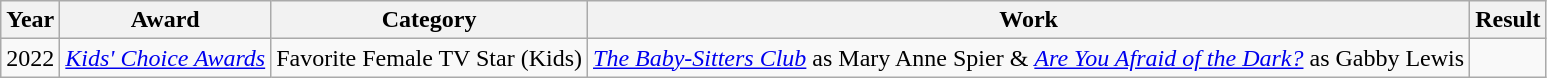<table class="wikitable">
<tr>
<th>Year</th>
<th>Award</th>
<th>Category</th>
<th>Work</th>
<th>Result</th>
</tr>
<tr>
<td>2022</td>
<td><em><a href='#'>Kids' Choice Awards</a></em></td>
<td>Favorite Female TV Star (Kids)</td>
<td><em><a href='#'>The Baby-Sitters Club</a></em> as Mary Anne Spier & <em><a href='#'>Are You Afraid of the Dark?</a></em> as Gabby Lewis</td>
<td></td>
</tr>
</table>
